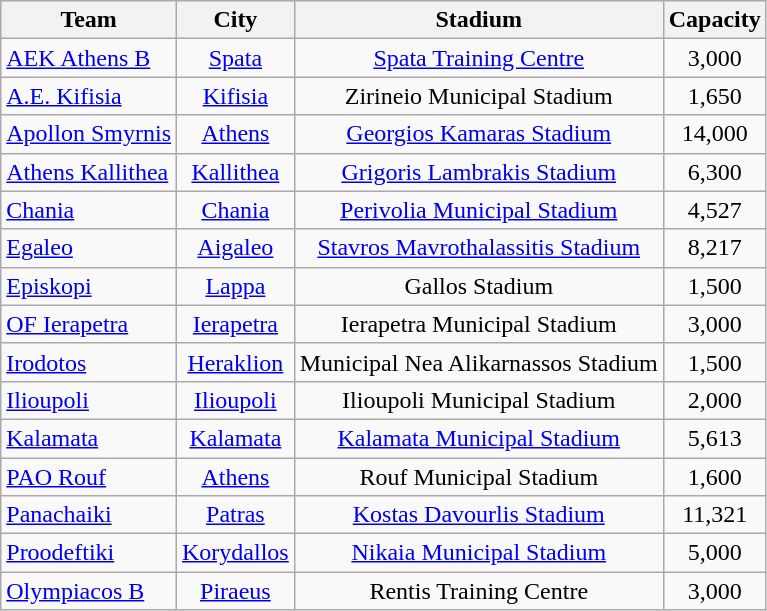<table class="wikitable sortable" style="text-align:center;">
<tr>
<th>Team</th>
<th>City</th>
<th>Stadium</th>
<th>Capacity</th>
</tr>
<tr>
<td style="text-align:left;"><a href='#'>AEK Athens B</a></td>
<td><a href='#'>Spata</a></td>
<td><a href='#'>Spata Training Centre</a></td>
<td align="center">3,000</td>
</tr>
<tr>
<td style="text-align:left;"><a href='#'>A.E. Kifisia</a></td>
<td><a href='#'>Kifisia</a></td>
<td>Zirineio Municipal Stadium</td>
<td align="center">1,650</td>
</tr>
<tr>
<td style="text-align:left;"><a href='#'>Apollon Smyrnis</a></td>
<td><a href='#'>Athens</a></td>
<td><a href='#'>Georgios Kamaras Stadium</a></td>
<td align="center">14,000</td>
</tr>
<tr>
<td style="text-align:left;"><a href='#'>Athens Kallithea</a></td>
<td><a href='#'>Kallithea</a></td>
<td><a href='#'>Grigoris Lambrakis Stadium</a></td>
<td align="center">6,300</td>
</tr>
<tr>
<td style="text-align:left;"><a href='#'>Chania</a></td>
<td><a href='#'>Chania</a></td>
<td><a href='#'>Perivolia Municipal Stadium</a></td>
<td align="center">4,527</td>
</tr>
<tr>
<td style="text-align:left;"><a href='#'>Egaleo</a></td>
<td><a href='#'>Aigaleo</a></td>
<td><a href='#'>Stavros Mavrothalassitis Stadium</a></td>
<td align="center">8,217</td>
</tr>
<tr>
<td style="text-align:left;"><a href='#'>Episkopi</a></td>
<td><a href='#'>Lappa</a></td>
<td>Gallos Stadium</td>
<td align="center">1,500</td>
</tr>
<tr>
<td style="text-align:left;"><a href='#'>OF Ierapetra</a></td>
<td><a href='#'>Ierapetra</a></td>
<td>Ierapetra Municipal Stadium</td>
<td align="center">3,000</td>
</tr>
<tr>
<td style="text-align:left;"><a href='#'>Irodotos</a></td>
<td><a href='#'>Heraklion</a></td>
<td>Municipal Nea Alikarnassos Stadium</td>
<td align="center">1,500</td>
</tr>
<tr>
<td style="text-align:left;"><a href='#'>Ilioupoli</a></td>
<td><a href='#'>Ilioupoli</a></td>
<td>Ilioupoli Municipal Stadium</td>
<td align="center">2,000</td>
</tr>
<tr>
<td style="text-align:left;"><a href='#'>Kalamata</a></td>
<td><a href='#'>Kalamata</a></td>
<td><a href='#'>Kalamata Municipal Stadium</a></td>
<td align="center">5,613</td>
</tr>
<tr>
<td style="text-align:left;"><a href='#'>PAO Rouf</a></td>
<td><a href='#'>Athens</a></td>
<td>Rouf Municipal Stadium</td>
<td align="center">1,600</td>
</tr>
<tr>
<td style="text-align:left;"><a href='#'>Panachaiki</a></td>
<td><a href='#'>Patras</a></td>
<td><a href='#'>Kostas Davourlis Stadium</a></td>
<td align="center">11,321</td>
</tr>
<tr>
<td style="text-align:left;"><a href='#'>Proodeftiki</a></td>
<td><a href='#'>Korydallos</a></td>
<td><a href='#'>Nikaia Municipal Stadium</a></td>
<td align="center">5,000</td>
</tr>
<tr>
<td style="text-align:left;"><a href='#'>Olympiacos B</a></td>
<td><a href='#'>Piraeus</a></td>
<td>Rentis Training Centre</td>
<td align="center">3,000</td>
</tr>
</table>
